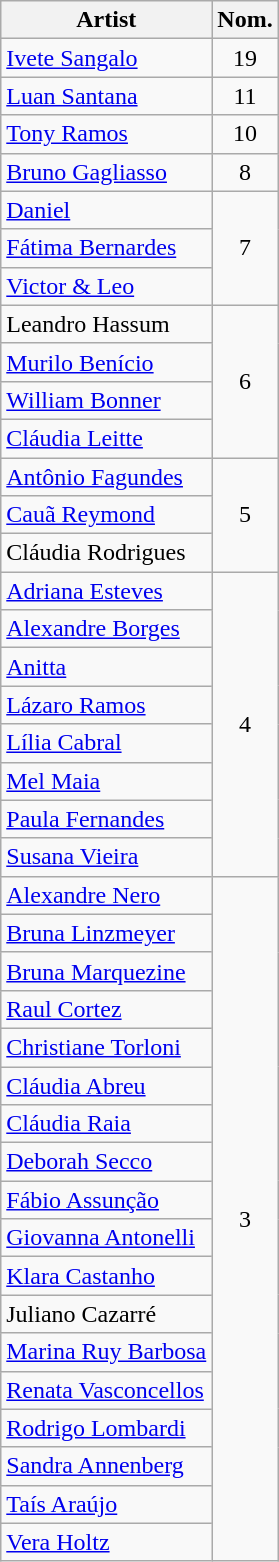<table class="wikitable">
<tr>
<th>Artist</th>
<th>Nom.</th>
</tr>
<tr>
<td><a href='#'>Ivete Sangalo</a></td>
<td align="center" rowspan="1">19</td>
</tr>
<tr>
<td><a href='#'>Luan Santana</a></td>
<td align="center" rowspan="1">11</td>
</tr>
<tr>
<td><a href='#'>Tony Ramos</a></td>
<td align="center" rowspan="1">10</td>
</tr>
<tr>
<td><a href='#'>Bruno Gagliasso</a></td>
<td align="center" rowspan="1">8</td>
</tr>
<tr>
<td><a href='#'>Daniel</a></td>
<td align="center" rowspan="3">7</td>
</tr>
<tr>
<td><a href='#'>Fátima Bernardes</a></td>
</tr>
<tr>
<td><a href='#'>Victor & Leo</a></td>
</tr>
<tr>
<td>Leandro Hassum</td>
<td align="center" rowspan="4">6</td>
</tr>
<tr>
<td><a href='#'>Murilo Benício</a></td>
</tr>
<tr>
<td><a href='#'>William Bonner</a></td>
</tr>
<tr>
<td><a href='#'>Cláudia Leitte</a></td>
</tr>
<tr>
<td><a href='#'>Antônio Fagundes</a></td>
<td align="center" rowspan="3">5</td>
</tr>
<tr>
<td><a href='#'>Cauã Reymond</a></td>
</tr>
<tr>
<td>Cláudia Rodrigues</td>
</tr>
<tr>
<td><a href='#'>Adriana Esteves</a></td>
<td align="center" rowspan="8">4</td>
</tr>
<tr>
<td><a href='#'>Alexandre Borges</a></td>
</tr>
<tr>
<td><a href='#'>Anitta</a></td>
</tr>
<tr>
<td><a href='#'>Lázaro Ramos</a></td>
</tr>
<tr>
<td><a href='#'>Lília Cabral</a></td>
</tr>
<tr>
<td><a href='#'>Mel Maia</a></td>
</tr>
<tr>
<td><a href='#'>Paula Fernandes</a></td>
</tr>
<tr>
<td><a href='#'>Susana Vieira</a></td>
</tr>
<tr>
<td><a href='#'>Alexandre Nero</a></td>
<td align="center" rowspan="18">3</td>
</tr>
<tr>
<td><a href='#'>Bruna Linzmeyer</a></td>
</tr>
<tr>
<td><a href='#'>Bruna Marquezine</a></td>
</tr>
<tr>
<td><a href='#'>Raul Cortez</a></td>
</tr>
<tr>
<td><a href='#'>Christiane Torloni</a></td>
</tr>
<tr>
<td><a href='#'>Cláudia Abreu</a></td>
</tr>
<tr>
<td><a href='#'>Cláudia Raia</a></td>
</tr>
<tr>
<td><a href='#'>Deborah Secco</a></td>
</tr>
<tr>
<td><a href='#'>Fábio Assunção</a></td>
</tr>
<tr>
<td><a href='#'>Giovanna Antonelli</a></td>
</tr>
<tr>
<td><a href='#'>Klara Castanho</a></td>
</tr>
<tr>
<td>Juliano Cazarré</td>
</tr>
<tr>
<td><a href='#'>Marina Ruy Barbosa</a></td>
</tr>
<tr>
<td><a href='#'>Renata Vasconcellos</a></td>
</tr>
<tr>
<td><a href='#'>Rodrigo Lombardi</a></td>
</tr>
<tr>
<td><a href='#'>Sandra Annenberg</a></td>
</tr>
<tr>
<td><a href='#'>Taís Araújo</a></td>
</tr>
<tr>
<td><a href='#'>Vera Holtz</a></td>
</tr>
</table>
